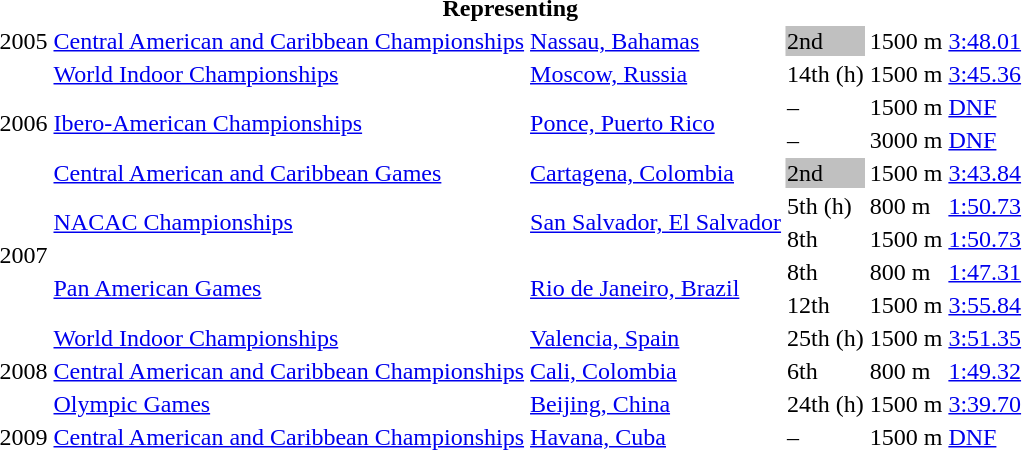<table>
<tr>
<th colspan="6">Representing </th>
</tr>
<tr>
<td>2005</td>
<td><a href='#'>Central American and Caribbean Championships</a></td>
<td><a href='#'>Nassau, Bahamas</a></td>
<td bgcolor=silver>2nd</td>
<td>1500 m</td>
<td><a href='#'>3:48.01</a></td>
</tr>
<tr>
<td rowspan=4>2006</td>
<td><a href='#'>World Indoor Championships</a></td>
<td><a href='#'>Moscow, Russia</a></td>
<td>14th (h)</td>
<td>1500 m</td>
<td><a href='#'>3:45.36</a></td>
</tr>
<tr>
<td rowspan=2><a href='#'>Ibero-American Championships</a></td>
<td rowspan=2><a href='#'>Ponce, Puerto Rico</a></td>
<td>–</td>
<td>1500 m</td>
<td><a href='#'>DNF</a></td>
</tr>
<tr>
<td>–</td>
<td>3000 m</td>
<td><a href='#'>DNF</a></td>
</tr>
<tr>
<td><a href='#'>Central American and Caribbean Games</a></td>
<td><a href='#'>Cartagena, Colombia</a></td>
<td bgcolor=silver>2nd</td>
<td>1500 m</td>
<td><a href='#'>3:43.84</a></td>
</tr>
<tr>
<td rowspan=4>2007</td>
<td rowspan=2><a href='#'>NACAC Championships</a></td>
<td rowspan=2><a href='#'>San Salvador, El Salvador</a></td>
<td>5th (h)</td>
<td>800 m</td>
<td><a href='#'>1:50.73</a></td>
</tr>
<tr>
<td>8th</td>
<td>1500 m</td>
<td><a href='#'>1:50.73</a></td>
</tr>
<tr>
<td rowspan=2><a href='#'>Pan American Games</a></td>
<td rowspan=2><a href='#'>Rio de Janeiro, Brazil</a></td>
<td>8th</td>
<td>800 m</td>
<td><a href='#'>1:47.31</a></td>
</tr>
<tr>
<td>12th</td>
<td>1500 m</td>
<td><a href='#'>3:55.84</a></td>
</tr>
<tr>
<td rowspan=3>2008</td>
<td><a href='#'>World Indoor Championships</a></td>
<td><a href='#'>Valencia, Spain</a></td>
<td>25th (h)</td>
<td>1500 m</td>
<td><a href='#'>3:51.35</a></td>
</tr>
<tr>
<td><a href='#'>Central American and Caribbean Championships</a></td>
<td><a href='#'>Cali, Colombia</a></td>
<td>6th</td>
<td>800 m</td>
<td><a href='#'>1:49.32</a></td>
</tr>
<tr>
<td><a href='#'>Olympic Games</a></td>
<td><a href='#'>Beijing, China</a></td>
<td>24th (h)</td>
<td>1500 m</td>
<td><a href='#'>3:39.70</a></td>
</tr>
<tr>
<td>2009</td>
<td><a href='#'>Central American and Caribbean Championships</a></td>
<td><a href='#'>Havana, Cuba</a></td>
<td>–</td>
<td>1500 m</td>
<td><a href='#'>DNF</a></td>
</tr>
</table>
